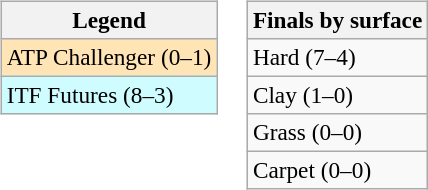<table>
<tr valign=top>
<td><br><table class=wikitable style=font-size:97%>
<tr>
<th>Legend</th>
</tr>
<tr bgcolor=moccasin>
<td>ATP Challenger (0–1)</td>
</tr>
<tr bgcolor=cffcff>
<td>ITF Futures (8–3)</td>
</tr>
</table>
</td>
<td><br><table class=wikitable style=font-size:97%>
<tr>
<th>Finals by surface</th>
</tr>
<tr>
<td>Hard (7–4)</td>
</tr>
<tr>
<td>Clay (1–0)</td>
</tr>
<tr>
<td>Grass (0–0)</td>
</tr>
<tr>
<td>Carpet (0–0)</td>
</tr>
</table>
</td>
</tr>
</table>
